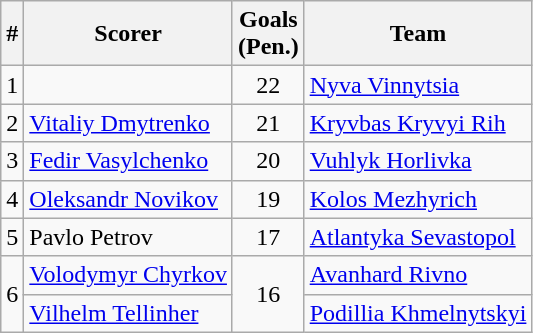<table class="wikitable">
<tr>
<th>#</th>
<th>Scorer</th>
<th>Goals<br>(Pen.)</th>
<th>Team</th>
</tr>
<tr>
<td>1</td>
<td></td>
<td align=center>22</td>
<td><a href='#'>Nyva Vinnytsia</a></td>
</tr>
<tr>
<td>2</td>
<td><a href='#'>Vitaliy Dmytrenko</a></td>
<td align=center>21</td>
<td><a href='#'>Kryvbas Kryvyi Rih</a></td>
</tr>
<tr>
<td>3</td>
<td><a href='#'>Fedir Vasylchenko</a></td>
<td align=center>20</td>
<td><a href='#'>Vuhlyk Horlivka</a></td>
</tr>
<tr>
<td>4</td>
<td><a href='#'>Oleksandr Novikov</a></td>
<td align=center>19</td>
<td><a href='#'>Kolos Mezhyrich</a></td>
</tr>
<tr>
<td>5</td>
<td>Pavlo Petrov</td>
<td align=center>17</td>
<td><a href='#'>Atlantyka Sevastopol</a></td>
</tr>
<tr>
<td rowspan=2>6</td>
<td><a href='#'>Volodymyr Chyrkov</a></td>
<td align=center rowspan=2>16</td>
<td><a href='#'>Avanhard Rivno</a></td>
</tr>
<tr>
<td><a href='#'>Vilhelm Tellinher</a></td>
<td><a href='#'>Podillia Khmelnytskyi</a></td>
</tr>
</table>
